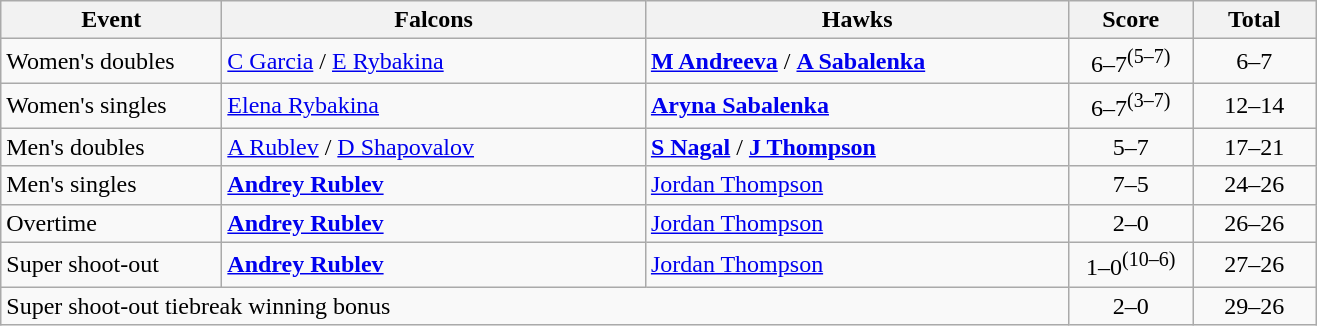<table class="wikitable nowrap">
<tr>
<th width=140>Event</th>
<th width=275>Falcons</th>
<th width=275>Hawks</th>
<th width=75>Score</th>
<th width=75>Total</th>
</tr>
<tr>
<td>Women's doubles</td>
<td> <a href='#'>C Garcia</a> /  <a href='#'>E Rybakina</a></td>
<td><strong> <a href='#'>M Andreeva</a></strong> / <strong> <a href='#'>A Sabalenka</a></strong></td>
<td align="center">6–7<sup>(5–7)</sup></td>
<td align="center">6–7</td>
</tr>
<tr>
<td>Women's singles</td>
<td> <a href='#'>Elena Rybakina</a></td>
<td><strong> <a href='#'>Aryna Sabalenka</a></strong></td>
<td align="center">6–7<sup>(3–7)</sup></td>
<td align="center">12–14</td>
</tr>
<tr>
<td>Men's doubles</td>
<td> <a href='#'>A Rublev</a> /  <a href='#'>D Shapovalov</a></td>
<td><strong> <a href='#'>S Nagal</a></strong> / <strong> <a href='#'>J Thompson</a></strong></td>
<td align="center">5–7</td>
<td align="center">17–21</td>
</tr>
<tr>
<td>Men's singles</td>
<td><strong> <a href='#'>Andrey Rublev</a></strong></td>
<td> <a href='#'>Jordan Thompson</a></td>
<td align="center">7–5</td>
<td align="center">24–26</td>
</tr>
<tr>
<td>Overtime</td>
<td><strong> <a href='#'>Andrey Rublev</a></strong></td>
<td> <a href='#'>Jordan Thompson</a></td>
<td align="center">2–0</td>
<td align="center">26–26</td>
</tr>
<tr>
<td>Super shoot-out</td>
<td><strong> <a href='#'>Andrey Rublev</a></strong></td>
<td> <a href='#'>Jordan Thompson</a></td>
<td align="center">1–0<sup>(10–6)</sup></td>
<td align="center">27–26</td>
</tr>
<tr>
<td colspan=3>Super shoot-out tiebreak winning bonus</td>
<td align="center">2–0</td>
<td align="center">29–26</td>
</tr>
</table>
